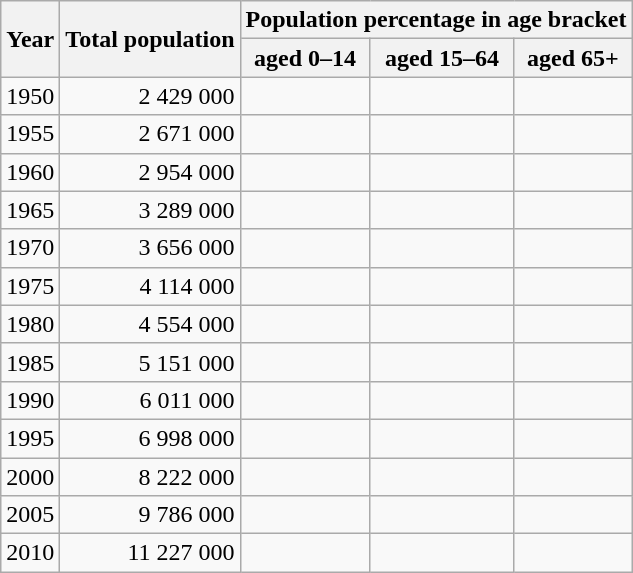<table class="wikitable" style="text-align: right;">
<tr>
<th rowspan=2>Year</th>
<th rowspan=2>Total population</th>
<th colspan=3>Population percentage in age bracket</th>
</tr>
<tr>
<th>aged 0–14</th>
<th>aged 15–64</th>
<th>aged 65+</th>
</tr>
<tr>
<td>1950</td>
<td>2 429 000</td>
<td></td>
<td></td>
<td></td>
</tr>
<tr>
<td>1955</td>
<td>2 671 000</td>
<td></td>
<td></td>
<td></td>
</tr>
<tr>
<td>1960</td>
<td>2 954 000</td>
<td></td>
<td></td>
<td></td>
</tr>
<tr>
<td>1965</td>
<td>3 289 000</td>
<td></td>
<td></td>
<td></td>
</tr>
<tr>
<td>1970</td>
<td>3 656 000</td>
<td></td>
<td></td>
<td></td>
</tr>
<tr>
<td>1975</td>
<td>4 114 000</td>
<td></td>
<td></td>
<td></td>
</tr>
<tr>
<td>1980</td>
<td>4 554 000</td>
<td></td>
<td></td>
<td></td>
</tr>
<tr>
<td>1985</td>
<td>5 151 000</td>
<td></td>
<td></td>
<td></td>
</tr>
<tr>
<td>1990</td>
<td>6 011 000</td>
<td></td>
<td></td>
<td></td>
</tr>
<tr>
<td>1995</td>
<td>6 998 000</td>
<td></td>
<td></td>
<td></td>
</tr>
<tr>
<td>2000</td>
<td>8 222 000</td>
<td></td>
<td></td>
<td></td>
</tr>
<tr>
<td>2005</td>
<td>9 786 000</td>
<td></td>
<td></td>
<td></td>
</tr>
<tr>
<td>2010</td>
<td>11 227 000</td>
<td></td>
<td></td>
<td></td>
</tr>
</table>
